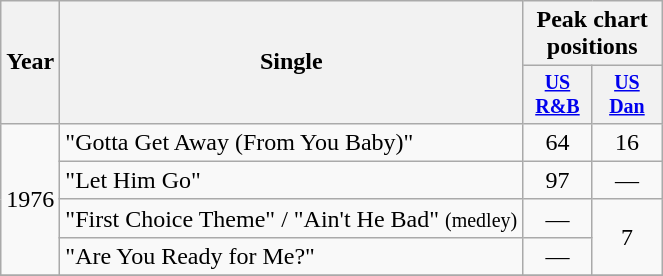<table class="wikitable" style="text-align:center;">
<tr>
<th rowspan="2">Year</th>
<th rowspan="2">Single</th>
<th colspan="2">Peak chart positions</th>
</tr>
<tr style="font-size:smaller;">
<th width="40"><a href='#'>US<br>R&B</a><br></th>
<th width="40"><a href='#'>US<br>Dan</a><br></th>
</tr>
<tr>
<td rowspan="4">1976</td>
<td align="left">"Gotta Get Away (From You Baby)"</td>
<td>64</td>
<td>16</td>
</tr>
<tr>
<td align="left">"Let Him Go"</td>
<td>97</td>
<td>—</td>
</tr>
<tr>
<td align="left">"First Choice Theme" / "Ain't He Bad" <small>(medley)</small></td>
<td>—</td>
<td rowspan="2">7</td>
</tr>
<tr>
<td align="left">"Are You Ready for Me?"</td>
<td>—</td>
</tr>
<tr>
</tr>
</table>
